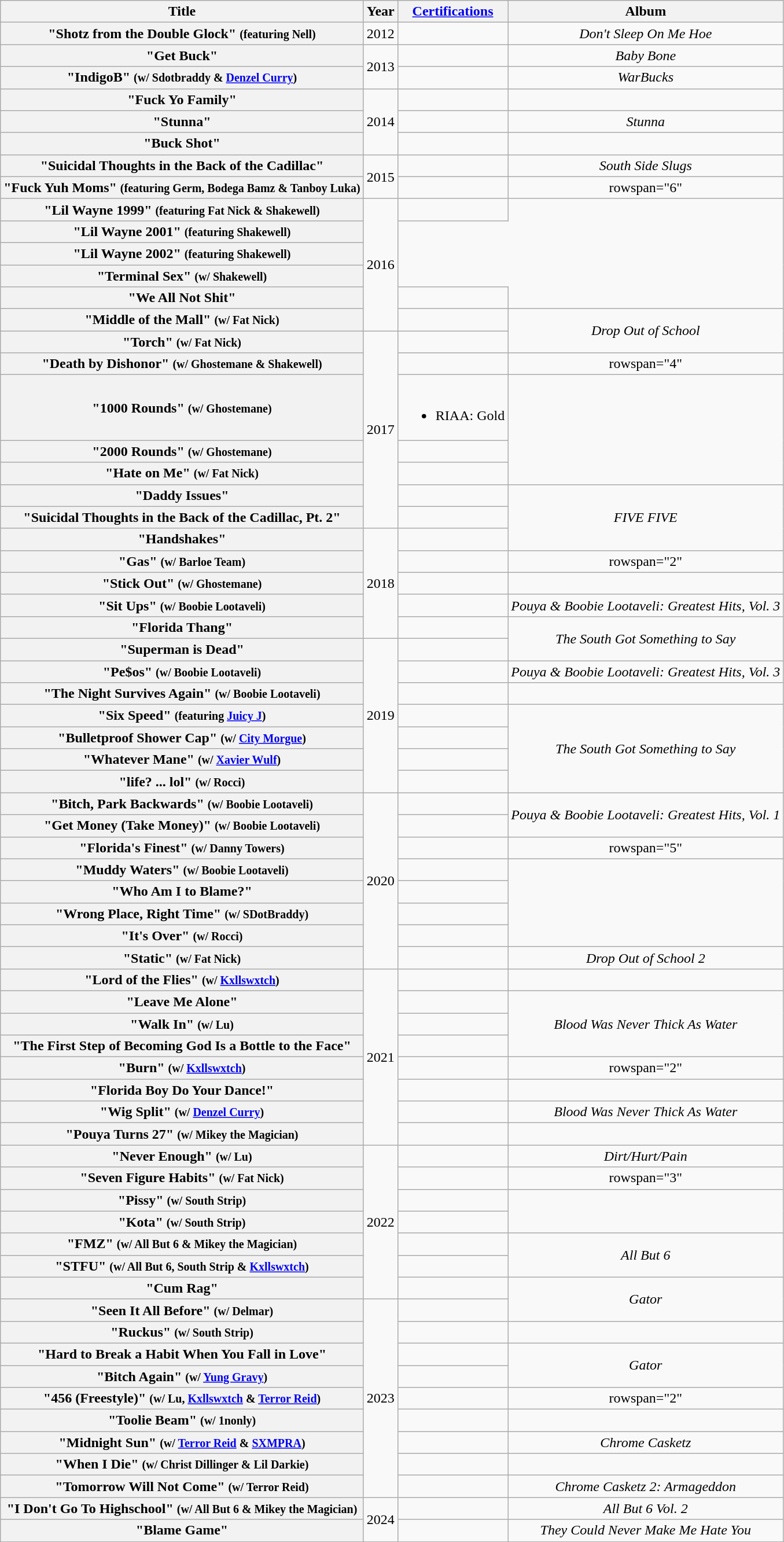<table class="wikitable plainrowheaders" style="text-align:center;">
<tr>
<th scope="col">Title</th>
<th scope="col">Year</th>
<th scope="col"><a href='#'>Certifications</a></th>
<th scope="col">Album</th>
</tr>
<tr>
<th scope="row">"Shotz from the Double Glock" <small>(featuring Nell)</small></th>
<td>2012</td>
<td></td>
<td><em>Don't Sleep On Me Hoe</em></td>
</tr>
<tr>
<th scope="row">"Get Buck"</th>
<td rowspan="2">2013</td>
<td></td>
<td><em>Baby Bone</em></td>
</tr>
<tr>
<th scope="row">"IndigoB" <small>(w/ Sdotbraddy & <a href='#'>Denzel Curry</a>)</small></th>
<td></td>
<td><em>WarBucks</em></td>
</tr>
<tr>
<th scope="row">"Fuck Yo Family"</th>
<td rowspan="3">2014</td>
<td></td>
<td></td>
</tr>
<tr>
<th scope="row">"Stunna"</th>
<td></td>
<td><em>Stunna</em></td>
</tr>
<tr>
<th scope="row">"Buck Shot"</th>
<td></td>
<td></td>
</tr>
<tr>
<th scope="row">"Suicidal Thoughts in the Back of the Cadillac"</th>
<td rowspan="2">2015</td>
<td></td>
<td><em>South Side Slugs</em></td>
</tr>
<tr>
<th scope="row">"Fuck Yuh Moms" <small>(featuring Germ, Bodega Bamz & Tanboy Luka)</small></th>
<td></td>
<td>rowspan="6"</td>
</tr>
<tr>
<th scope="row">"Lil Wayne 1999" <small>(featuring Fat Nick & Shakewell)</small></th>
<td rowspan="6">2016</td>
<td></td>
</tr>
<tr>
<th scope="row">"Lil Wayne 2001" <small>(featuring Shakewell)</small></th>
</tr>
<tr>
<th scope="row">"Lil Wayne 2002" <small>(featuring Shakewell)</small></th>
</tr>
<tr>
<th scope="row">"Terminal Sex" <small>(w/ Shakewell)</small></th>
</tr>
<tr>
<th scope="row">"We All Not Shit"</th>
<td></td>
</tr>
<tr>
<th scope="row">"Middle of the Mall" <small>(w/ Fat Nick)</small></th>
<td></td>
<td rowspan="2"><em>Drop Out of School</em></td>
</tr>
<tr>
<th scope="row">"Torch" <small>(w/ Fat Nick)</small></th>
<td rowspan="7">2017</td>
<td></td>
</tr>
<tr>
<th scope="row">"Death by Dishonor" <small>(w/ Ghostemane & Shakewell)</small></th>
<td></td>
<td>rowspan="4"</td>
</tr>
<tr>
<th scope="row">"1000 Rounds" <small>(w/ Ghostemane)</small></th>
<td><br><ul><li>RIAA: Gold</li></ul></td>
</tr>
<tr>
<th scope="row">"2000 Rounds" <small>(w/ Ghostemane)</small></th>
<td></td>
</tr>
<tr>
<th scope="row">"Hate on Me" <small>(w/ Fat Nick)</small></th>
<td></td>
</tr>
<tr>
<th scope="row">"Daddy Issues"</th>
<td></td>
<td rowspan="3"><em>FIVE FIVE</em></td>
</tr>
<tr>
<th scope="row">"Suicidal Thoughts in the Back of the Cadillac, Pt. 2"</th>
<td></td>
</tr>
<tr>
<th scope="row">"Handshakes"</th>
<td rowspan="5">2018</td>
<td></td>
</tr>
<tr>
<th scope="row">"Gas" <small>(w/ Barloe Team)</small></th>
<td></td>
<td>rowspan="2"</td>
</tr>
<tr>
<th scope="row">"Stick Out" <small>(w/ Ghostemane)</small></th>
<td></td>
</tr>
<tr>
<th scope="row">"Sit Ups" <small>(w/ Boobie Lootaveli)</small></th>
<td></td>
<td><em>Pouya & Boobie Lootaveli: Greatest Hits, Vol. 3</em></td>
</tr>
<tr>
<th scope="row">"Florida Thang"</th>
<td></td>
<td rowspan="2"><em>The South Got Something to Say</em></td>
</tr>
<tr>
<th scope="row">"Superman is Dead"</th>
<td rowspan="7">2019</td>
<td></td>
</tr>
<tr>
<th scope="row">"Pe$os" <small>(w/ Boobie Lootaveli)</small></th>
<td></td>
<td><em>Pouya & Boobie Lootaveli: Greatest Hits, Vol. 3</em></td>
</tr>
<tr>
<th scope="row">"The Night Survives Again" <small>(w/ Boobie Lootaveli)</small></th>
<td></td>
<td></td>
</tr>
<tr>
<th scope="row">"Six Speed" <small>(featuring <a href='#'>Juicy J</a>)</small></th>
<td></td>
<td rowspan="4"><em>The South Got Something to Say</em></td>
</tr>
<tr>
<th scope="row">"Bulletproof Shower Cap" <small>(w/ <a href='#'>City Morgue</a>)</small></th>
<td></td>
</tr>
<tr>
<th scope="row">"Whatever Mane" <small>(w/ <a href='#'>Xavier Wulf</a>)</small></th>
<td></td>
</tr>
<tr>
<th scope="row">"life? ... lol" <small>(w/ Rocci)</small></th>
<td></td>
</tr>
<tr>
<th scope="row">"Bitch, Park Backwards" <small>(w/ Boobie Lootaveli)</small></th>
<td rowspan="8">2020</td>
<td></td>
<td rowspan="2"><em>Pouya & Boobie Lootaveli: Greatest Hits, Vol. 1</em></td>
</tr>
<tr>
<th scope="row">"Get Money (Take Money)" <small>(w/ Boobie Lootaveli)</small></th>
<td></td>
</tr>
<tr>
<th scope="row">"Florida's Finest" <small>(w/ Danny Towers)</small></th>
<td></td>
<td>rowspan="5"</td>
</tr>
<tr>
<th scope="row">"Muddy Waters" <small>(w/ Boobie Lootaveli)</small></th>
<td></td>
</tr>
<tr>
<th scope="row">"Who Am I to Blame?"</th>
<td></td>
</tr>
<tr>
<th scope="row">"Wrong Place, Right Time" <small>(w/ SDotBraddy)</small></th>
<td></td>
</tr>
<tr>
<th scope="row">"It's Over" <small>(w/ Rocci)</small></th>
<td></td>
</tr>
<tr>
<th scope="row">"Static" <small>(w/ Fat Nick)</small></th>
<td></td>
<td><em>Drop Out of School 2</em></td>
</tr>
<tr>
<th scope="row">"Lord of the Flies" <small>(w/ <a href='#'>Kxllswxtch</a>)</small></th>
<td rowspan="8">2021</td>
<td></td>
<td></td>
</tr>
<tr>
<th scope="row">"Leave Me Alone"</th>
<td></td>
<td rowspan="3"><em>Blood Was Never Thick As Water</em></td>
</tr>
<tr>
<th scope="row">"Walk In" <small>(w/ Lu)</small></th>
<td></td>
</tr>
<tr>
<th scope="row">"The First Step of Becoming God Is a Bottle to the Face"</th>
<td></td>
</tr>
<tr>
<th scope="row">"Burn" <small>(w/ <a href='#'>Kxllswxtch</a>)</small></th>
<td></td>
<td>rowspan="2"</td>
</tr>
<tr>
<th scope="row">"Florida Boy Do Your Dance!"</th>
<td></td>
</tr>
<tr>
<th scope="row">"Wig Split" <small>(w/ <a href='#'>Denzel Curry</a>)</small></th>
<td></td>
<td><em>Blood Was Never Thick As Water</em></td>
</tr>
<tr>
<th scope="row">"Pouya Turns 27" <small>(w/ Mikey the Magician)</small></th>
<td></td>
<td></td>
</tr>
<tr>
<th scope="row">"Never Enough" <small>(w/ Lu)</small></th>
<td rowspan="7">2022</td>
<td></td>
<td><em>Dirt/Hurt/Pain</em></td>
</tr>
<tr>
<th scope="row">"Seven Figure Habits" <small>(w/ Fat Nick)</small></th>
<td></td>
<td>rowspan="3"</td>
</tr>
<tr>
<th scope="row">"Pissy" <small>(w/ South Strip)</small></th>
<td></td>
</tr>
<tr>
<th scope="row">"Kota" <small>(w/ South Strip)</small></th>
<td></td>
</tr>
<tr>
<th scope="row">"FMZ" <small>(w/ All But 6 & Mikey the Magician)</small></th>
<td></td>
<td rowspan="2"><em>All But 6</em></td>
</tr>
<tr>
<th scope="row">"STFU" <small>(w/ All But 6, South Strip & <a href='#'>Kxllswxtch</a>)</small></th>
<td></td>
</tr>
<tr>
<th scope="row">"Cum Rag"</th>
<td></td>
<td rowspan="2"><em>Gator</em></td>
</tr>
<tr>
<th scope="row">"Seen It All Before" <small>(w/ Delmar)</small></th>
<td rowspan="9">2023</td>
<td></td>
</tr>
<tr>
<th scope="row">"Ruckus" <small>(w/ South Strip)</small></th>
<td></td>
<td></td>
</tr>
<tr>
<th scope="row">"Hard to Break a Habit When You Fall in Love"</th>
<td></td>
<td rowspan="2"><em>Gator</em></td>
</tr>
<tr>
<th scope="row">"Bitch Again" <small>(w/ <a href='#'>Yung Gravy</a>)</small></th>
<td></td>
</tr>
<tr>
<th scope="row">"456 (Freestyle)" <small>(w/ Lu, <a href='#'>Kxllswxtch</a> & <a href='#'>Terror Reid</a>)</small></th>
<td></td>
<td>rowspan="2"</td>
</tr>
<tr>
<th scope="row">"Toolie Beam" <small>(w/ 1nonly)</small></th>
<td></td>
</tr>
<tr>
<th scope="row">"Midnight Sun" <small>(w/ <a href='#'>Terror Reid</a> & <a href='#'>SXMPRA</a>)</small></th>
<td></td>
<td><em>Chrome Casketz</em></td>
</tr>
<tr>
<th scope="row">"When I Die" <small>(w/ Christ Dillinger & Lil Darkie)</small></th>
<td></td>
<td></td>
</tr>
<tr>
<th scope="row">"Tomorrow Will Not Come" <small>(w/ Terror Reid)</small></th>
<td></td>
<td><em>Chrome Casketz 2: Armageddon</em></td>
</tr>
<tr>
<th scope="row">"I Don't Go To Highschool" <small>(w/ All But 6 & Mikey the Magician)</small></th>
<td rowspan="2">2024</td>
<td></td>
<td><em>All But 6 Vol. 2</em></td>
</tr>
<tr>
<th scope="row">"Blame Game"</th>
<td></td>
<td><em>They Could Never Make Me Hate You</em></td>
</tr>
</table>
